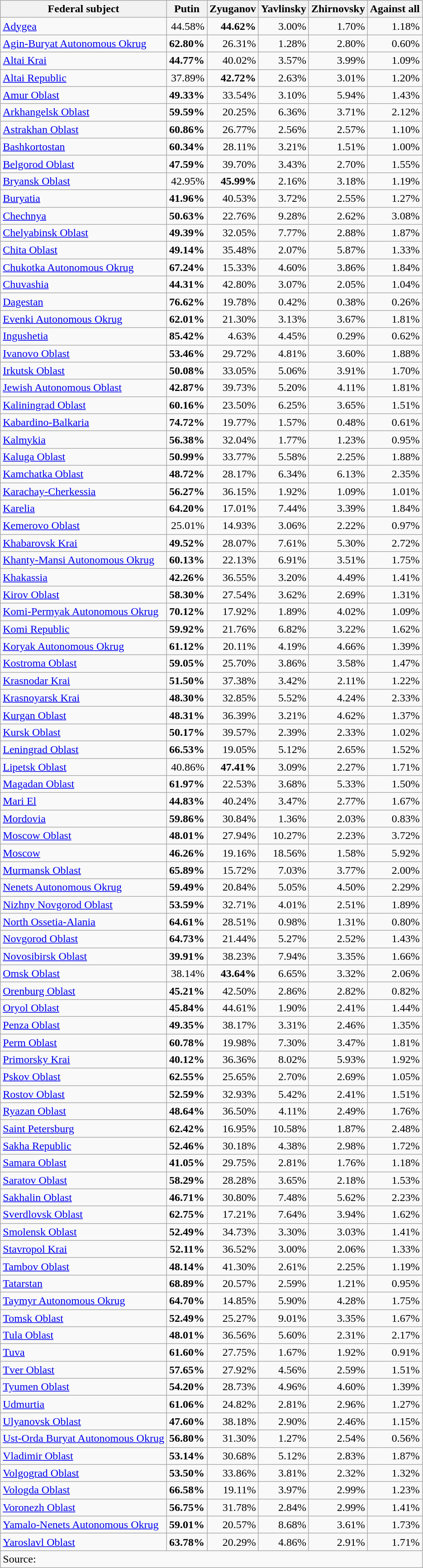<table class="wikitable sortable" style=text-align:right>
<tr>
<th>Federal subject</th>
<th>Putin</th>
<th>Zyuganov</th>
<th>Yavlinsky</th>
<th>Zhirnovsky</th>
<th>Against all</th>
</tr>
<tr>
<td align=left><a href='#'>Adygea</a></td>
<td>44.58%</td>
<td><strong>44.62%</strong></td>
<td>3.00%</td>
<td>1.70%</td>
<td>1.18%</td>
</tr>
<tr>
<td align=left><a href='#'>Agin-Buryat Autonomous Okrug</a></td>
<td><strong>62.80%</strong></td>
<td>26.31%</td>
<td>1.28%</td>
<td>2.80%</td>
<td>0.60%</td>
</tr>
<tr>
<td align=left><a href='#'>Altai Krai</a></td>
<td><strong>44.77%</strong></td>
<td>40.02%</td>
<td>3.57%</td>
<td>3.99%</td>
<td>1.09%</td>
</tr>
<tr>
<td align=left><a href='#'>Altai Republic</a></td>
<td>37.89%</td>
<td><strong>42.72%</strong></td>
<td>2.63%</td>
<td>3.01%</td>
<td>1.20%</td>
</tr>
<tr>
<td align=left><a href='#'>Amur Oblast</a></td>
<td><strong>49.33%</strong></td>
<td>33.54%</td>
<td>3.10%</td>
<td>5.94%</td>
<td>1.43%</td>
</tr>
<tr>
<td align=left><a href='#'>Arkhangelsk Oblast</a></td>
<td><strong>59.59%</strong></td>
<td>20.25%</td>
<td>6.36%</td>
<td>3.71%</td>
<td>2.12%</td>
</tr>
<tr>
<td align=left><a href='#'>Astrakhan Oblast</a></td>
<td><strong>60.86%</strong></td>
<td>26.77%</td>
<td>2.56%</td>
<td>2.57%</td>
<td>1.10%</td>
</tr>
<tr>
<td align=left><a href='#'>Bashkortostan</a></td>
<td><strong>60.34%</strong></td>
<td>28.11%</td>
<td>3.21%</td>
<td>1.51%</td>
<td>1.00%</td>
</tr>
<tr>
<td align=left><a href='#'>Belgorod Oblast</a></td>
<td><strong>47.59%</strong></td>
<td>39.70%</td>
<td>3.43%</td>
<td>2.70%</td>
<td>1.55%</td>
</tr>
<tr>
<td align=left><a href='#'>Bryansk Oblast</a></td>
<td>42.95%</td>
<td><strong>45.99%</strong></td>
<td>2.16%</td>
<td>3.18%</td>
<td>1.19%</td>
</tr>
<tr>
<td align=left><a href='#'>Buryatia</a></td>
<td><strong>41.96%</strong></td>
<td>40.53%</td>
<td>3.72%</td>
<td>2.55%</td>
<td>1.27%</td>
</tr>
<tr>
<td align=left><a href='#'>Chechnya</a></td>
<td><strong>50.63%</strong></td>
<td>22.76%</td>
<td>9.28%</td>
<td>2.62%</td>
<td>3.08%</td>
</tr>
<tr>
<td align=left><a href='#'>Chelyabinsk Oblast</a></td>
<td><strong>49.39%</strong></td>
<td>32.05%</td>
<td>7.77%</td>
<td>2.88%</td>
<td>1.87%</td>
</tr>
<tr>
<td align=left><a href='#'>Chita Oblast</a></td>
<td><strong>49.14%</strong></td>
<td>35.48%</td>
<td>2.07%</td>
<td>5.87%</td>
<td>1.33%</td>
</tr>
<tr>
<td align=left><a href='#'>Chukotka Autonomous Okrug</a></td>
<td><strong>67.24%</strong></td>
<td>15.33%</td>
<td>4.60%</td>
<td>3.86%</td>
<td>1.84%</td>
</tr>
<tr>
<td align=left><a href='#'>Chuvashia</a></td>
<td><strong>44.31%</strong></td>
<td>42.80%</td>
<td>3.07%</td>
<td>2.05%</td>
<td>1.04%</td>
</tr>
<tr>
<td align=left><a href='#'>Dagestan</a></td>
<td><strong>76.62%</strong></td>
<td>19.78%</td>
<td>0.42%</td>
<td>0.38%</td>
<td>0.26%</td>
</tr>
<tr>
<td align=left><a href='#'>Evenki Autonomous Okrug</a></td>
<td><strong>62.01%</strong></td>
<td>21.30%</td>
<td>3.13%</td>
<td>3.67%</td>
<td>1.81%</td>
</tr>
<tr>
<td align=left><a href='#'>Ingushetia</a></td>
<td><strong>85.42%</strong></td>
<td>4.63%</td>
<td>4.45%</td>
<td>0.29%</td>
<td>0.62%</td>
</tr>
<tr>
<td align=left><a href='#'>Ivanovo Oblast</a></td>
<td><strong>53.46%</strong></td>
<td>29.72%</td>
<td>4.81%</td>
<td>3.60%</td>
<td>1.88%</td>
</tr>
<tr>
<td align=left><a href='#'>Irkutsk Oblast</a></td>
<td><strong>50.08%</strong></td>
<td>33.05%</td>
<td>5.06%</td>
<td>3.91%</td>
<td>1.70%</td>
</tr>
<tr>
<td align=left><a href='#'>Jewish Autonomous Oblast</a></td>
<td><strong>42.87%</strong></td>
<td>39.73%</td>
<td>5.20%</td>
<td>4.11%</td>
<td>1.81%</td>
</tr>
<tr>
<td align=left><a href='#'>Kaliningrad Oblast</a></td>
<td><strong>60.16%</strong></td>
<td>23.50%</td>
<td>6.25%</td>
<td>3.65%</td>
<td>1.51%</td>
</tr>
<tr>
<td align=left><a href='#'>Kabardino-Balkaria</a></td>
<td><strong>74.72%</strong></td>
<td>19.77%</td>
<td>1.57%</td>
<td>0.48%</td>
<td>0.61%</td>
</tr>
<tr>
<td align=left><a href='#'>Kalmykia</a></td>
<td><strong>56.38%</strong></td>
<td>32.04%</td>
<td>1.77%</td>
<td>1.23%</td>
<td>0.95%</td>
</tr>
<tr>
<td align=left><a href='#'>Kaluga Oblast</a></td>
<td><strong>50.99%</strong></td>
<td>33.77%</td>
<td>5.58%</td>
<td>2.25%</td>
<td>1.88%</td>
</tr>
<tr>
<td align=left><a href='#'>Kamchatka Oblast</a></td>
<td><strong>48.72%</strong></td>
<td>28.17%</td>
<td>6.34%</td>
<td>6.13%</td>
<td>2.35%</td>
</tr>
<tr>
<td align=left><a href='#'>Karachay-Cherkessia</a></td>
<td><strong>56.27%</strong></td>
<td>36.15%</td>
<td>1.92%</td>
<td>1.09%</td>
<td>1.01%</td>
</tr>
<tr>
<td align=left><a href='#'>Karelia</a></td>
<td><strong>64.20%</strong></td>
<td>17.01%</td>
<td>7.44%</td>
<td>3.39%</td>
<td>1.84%</td>
</tr>
<tr>
<td align=left><a href='#'>Kemerovo Oblast</a></td>
<td>25.01%</td>
<td>14.93%</td>
<td>3.06%</td>
<td>2.22%</td>
<td>0.97%</td>
</tr>
<tr>
<td align=left><a href='#'>Khabarovsk Krai</a></td>
<td><strong>49.52%</strong></td>
<td>28.07%</td>
<td>7.61%</td>
<td>5.30%</td>
<td>2.72%</td>
</tr>
<tr>
<td align=left><a href='#'>Khanty-Mansi Autonomous Okrug</a></td>
<td><strong>60.13%</strong></td>
<td>22.13%</td>
<td>6.91%</td>
<td>3.51%</td>
<td>1.75%</td>
</tr>
<tr>
<td align=left><a href='#'>Khakassia</a></td>
<td><strong>42.26%</strong></td>
<td>36.55%</td>
<td>3.20%</td>
<td>4.49%</td>
<td>1.41%</td>
</tr>
<tr>
<td align=left><a href='#'>Kirov Oblast</a></td>
<td><strong>58.30%</strong></td>
<td>27.54%</td>
<td>3.62%</td>
<td>2.69%</td>
<td>1.31%</td>
</tr>
<tr>
<td align=left><a href='#'>Komi-Permyak Autonomous Okrug</a></td>
<td><strong>70.12%</strong></td>
<td>17.92%</td>
<td>1.89%</td>
<td>4.02%</td>
<td>1.09%</td>
</tr>
<tr>
<td align=left><a href='#'>Komi Republic</a></td>
<td><strong>59.92%</strong></td>
<td>21.76%</td>
<td>6.82%</td>
<td>3.22%</td>
<td>1.62%</td>
</tr>
<tr>
<td align=left><a href='#'>Koryak Autonomous Okrug</a></td>
<td><strong>61.12%</strong></td>
<td>20.11%</td>
<td>4.19%</td>
<td>4.66%</td>
<td>1.39%</td>
</tr>
<tr>
<td align=left><a href='#'>Kostroma Oblast</a></td>
<td><strong>59.05%</strong></td>
<td>25.70%</td>
<td>3.86%</td>
<td>3.58%</td>
<td>1.47%</td>
</tr>
<tr>
<td align=left><a href='#'>Krasnodar Krai</a></td>
<td><strong>51.50%</strong></td>
<td>37.38%</td>
<td>3.42%</td>
<td>2.11%</td>
<td>1.22%</td>
</tr>
<tr>
<td align=left><a href='#'>Krasnoyarsk Krai</a></td>
<td><strong>48.30%</strong></td>
<td>32.85%</td>
<td>5.52%</td>
<td>4.24%</td>
<td>2.33%</td>
</tr>
<tr>
<td align=left><a href='#'>Kurgan Oblast</a></td>
<td><strong>48.31%</strong></td>
<td>36.39%</td>
<td>3.21%</td>
<td>4.62%</td>
<td>1.37%</td>
</tr>
<tr>
<td align=left><a href='#'>Kursk Oblast</a></td>
<td><strong>50.17%</strong></td>
<td>39.57%</td>
<td>2.39%</td>
<td>2.33%</td>
<td>1.02%</td>
</tr>
<tr>
<td align=left><a href='#'>Leningrad Oblast</a></td>
<td><strong>66.53%</strong></td>
<td>19.05%</td>
<td>5.12%</td>
<td>2.65%</td>
<td>1.52%</td>
</tr>
<tr>
<td align=left><a href='#'>Lipetsk Oblast</a></td>
<td>40.86%</td>
<td><strong>47.41%</strong></td>
<td>3.09%</td>
<td>2.27%</td>
<td>1.71%</td>
</tr>
<tr>
<td align=left><a href='#'>Magadan Oblast</a></td>
<td><strong>61.97%</strong></td>
<td>22.53%</td>
<td>3.68%</td>
<td>5.33%</td>
<td>1.50%</td>
</tr>
<tr>
<td align=left><a href='#'>Mari El</a></td>
<td><strong>44.83%</strong></td>
<td>40.24%</td>
<td>3.47%</td>
<td>2.77%</td>
<td>1.67%</td>
</tr>
<tr>
<td align=left><a href='#'>Mordovia</a></td>
<td><strong>59.86%</strong></td>
<td>30.84%</td>
<td>1.36%</td>
<td>2.03%</td>
<td>0.83%</td>
</tr>
<tr>
<td align=left><a href='#'>Moscow Oblast</a></td>
<td><strong>48.01%</strong></td>
<td>27.94%</td>
<td>10.27%</td>
<td>2.23%</td>
<td>3.72%</td>
</tr>
<tr>
<td align=left><a href='#'>Moscow</a></td>
<td><strong>46.26%</strong></td>
<td>19.16%</td>
<td>18.56%</td>
<td>1.58%</td>
<td>5.92%</td>
</tr>
<tr>
<td align=left><a href='#'>Murmansk Oblast</a></td>
<td><strong>65.89%</strong></td>
<td>15.72%</td>
<td>7.03%</td>
<td>3.77%</td>
<td>2.00%</td>
</tr>
<tr>
<td align=left><a href='#'>Nenets Autonomous Okrug</a></td>
<td><strong>59.49%</strong></td>
<td>20.84%</td>
<td>5.05%</td>
<td>4.50%</td>
<td>2.29%</td>
</tr>
<tr>
<td align=left><a href='#'>Nizhny Novgorod Oblast</a></td>
<td><strong>53.59%</strong></td>
<td>32.71%</td>
<td>4.01%</td>
<td>2.51%</td>
<td>1.89%</td>
</tr>
<tr>
<td align=left><a href='#'>North Ossetia-Alania</a></td>
<td><strong>64.61%</strong></td>
<td>28.51%</td>
<td>0.98%</td>
<td>1.31%</td>
<td>0.80%</td>
</tr>
<tr>
<td align=left><a href='#'>Novgorod Oblast</a></td>
<td><strong>64.73%</strong></td>
<td>21.44%</td>
<td>5.27%</td>
<td>2.52%</td>
<td>1.43%</td>
</tr>
<tr>
<td align=left><a href='#'>Novosibirsk Oblast</a></td>
<td><strong>39.91%</strong></td>
<td>38.23%</td>
<td>7.94%</td>
<td>3.35%</td>
<td>1.66%</td>
</tr>
<tr>
<td align=left><a href='#'>Omsk Oblast</a></td>
<td>38.14%</td>
<td><strong>43.64%</strong></td>
<td>6.65%</td>
<td>3.32%</td>
<td>2.06%</td>
</tr>
<tr>
<td align=left><a href='#'>Orenburg Oblast</a></td>
<td><strong>45.21%</strong></td>
<td>42.50%</td>
<td>2.86%</td>
<td>2.82%</td>
<td>0.82%</td>
</tr>
<tr>
<td align=left><a href='#'>Oryol Oblast</a></td>
<td><strong>45.84%</strong></td>
<td>44.61%</td>
<td>1.90%</td>
<td>2.41%</td>
<td>1.44%</td>
</tr>
<tr>
<td align=left><a href='#'>Penza Oblast</a></td>
<td><strong>49.35%</strong></td>
<td>38.17%</td>
<td>3.31%</td>
<td>2.46%</td>
<td>1.35%</td>
</tr>
<tr>
<td align=left><a href='#'>Perm Oblast</a></td>
<td><strong>60.78%</strong></td>
<td>19.98%</td>
<td>7.30%</td>
<td>3.47%</td>
<td>1.81%</td>
</tr>
<tr>
<td align=left><a href='#'>Primorsky Krai</a></td>
<td><strong>40.12%</strong></td>
<td>36.36%</td>
<td>8.02%</td>
<td>5.93%</td>
<td>1.92%</td>
</tr>
<tr>
<td align=left><a href='#'>Pskov Oblast</a></td>
<td><strong>62.55%</strong></td>
<td>25.65%</td>
<td>2.70%</td>
<td>2.69%</td>
<td>1.05%</td>
</tr>
<tr>
<td align=left><a href='#'>Rostov Oblast</a></td>
<td><strong>52.59%</strong></td>
<td>32.93%</td>
<td>5.42%</td>
<td>2.41%</td>
<td>1.51%</td>
</tr>
<tr>
<td align=left><a href='#'>Ryazan Oblast</a></td>
<td><strong>48.64%</strong></td>
<td>36.50%</td>
<td>4.11%</td>
<td>2.49%</td>
<td>1.76%</td>
</tr>
<tr>
<td align=left><a href='#'>Saint Petersburg</a></td>
<td><strong>62.42%</strong></td>
<td>16.95%</td>
<td>10.58%</td>
<td>1.87%</td>
<td>2.48%</td>
</tr>
<tr>
<td align=left><a href='#'>Sakha Republic</a></td>
<td><strong>52.46%</strong></td>
<td>30.18%</td>
<td>4.38%</td>
<td>2.98%</td>
<td>1.72%</td>
</tr>
<tr>
<td align=left><a href='#'>Samara Oblast</a></td>
<td><strong>41.05%</strong></td>
<td>29.75%</td>
<td>2.81%</td>
<td>1.76%</td>
<td>1.18%</td>
</tr>
<tr>
<td align=left><a href='#'>Saratov Oblast</a></td>
<td><strong>58.29%</strong></td>
<td>28.28%</td>
<td>3.65%</td>
<td>2.18%</td>
<td>1.53%</td>
</tr>
<tr>
<td align=left><a href='#'>Sakhalin Oblast</a></td>
<td><strong>46.71%</strong></td>
<td>30.80%</td>
<td>7.48%</td>
<td>5.62%</td>
<td>2.23%</td>
</tr>
<tr>
<td align=left><a href='#'>Sverdlovsk Oblast</a></td>
<td><strong>62.75%</strong></td>
<td>17.21%</td>
<td>7.64%</td>
<td>3.94%</td>
<td>1.62%</td>
</tr>
<tr>
<td align=left><a href='#'>Smolensk Oblast</a></td>
<td><strong>52.49%</strong></td>
<td>34.73%</td>
<td>3.30%</td>
<td>3.03%</td>
<td>1.41%</td>
</tr>
<tr>
<td align=left><a href='#'>Stavropol Krai</a></td>
<td><strong>52.11%</strong></td>
<td>36.52%</td>
<td>3.00%</td>
<td>2.06%</td>
<td>1.33%</td>
</tr>
<tr>
<td align=left><a href='#'>Tambov Oblast</a></td>
<td><strong>48.14%</strong></td>
<td>41.30%</td>
<td>2.61%</td>
<td>2.25%</td>
<td>1.19%</td>
</tr>
<tr>
<td align=left><a href='#'>Tatarstan</a></td>
<td><strong>68.89%</strong></td>
<td>20.57%</td>
<td>2.59%</td>
<td>1.21%</td>
<td>0.95%</td>
</tr>
<tr>
<td align=left><a href='#'>Taymyr Autonomous Okrug</a></td>
<td><strong>64.70%</strong></td>
<td>14.85%</td>
<td>5.90%</td>
<td>4.28%</td>
<td>1.75%</td>
</tr>
<tr>
<td align=left><a href='#'>Tomsk Oblast</a></td>
<td><strong>52.49%</strong></td>
<td>25.27%</td>
<td>9.01%</td>
<td>3.35%</td>
<td>1.67%</td>
</tr>
<tr>
<td align=left><a href='#'>Tula Oblast</a></td>
<td><strong>48.01%</strong></td>
<td>36.56%</td>
<td>5.60%</td>
<td>2.31%</td>
<td>2.17%</td>
</tr>
<tr>
<td align=left><a href='#'>Tuva</a></td>
<td><strong>61.60%</strong></td>
<td>27.75%</td>
<td>1.67%</td>
<td>1.92%</td>
<td>0.91%</td>
</tr>
<tr>
<td align=left><a href='#'>Tver Oblast</a></td>
<td><strong>57.65%</strong></td>
<td>27.92%</td>
<td>4.56%</td>
<td>2.59%</td>
<td>1.51%</td>
</tr>
<tr>
<td align=left><a href='#'>Tyumen Oblast</a></td>
<td><strong>54.20%</strong></td>
<td>28.73%</td>
<td>4.96%</td>
<td>4.60%</td>
<td>1.39%</td>
</tr>
<tr>
<td align=left><a href='#'>Udmurtia</a></td>
<td><strong>61.06%</strong></td>
<td>24.82%</td>
<td>2.81%</td>
<td>2.96%</td>
<td>1.27%</td>
</tr>
<tr>
<td align=left><a href='#'>Ulyanovsk Oblast</a></td>
<td><strong>47.60%</strong></td>
<td>38.18%</td>
<td>2.90%</td>
<td>2.46%</td>
<td>1.15%</td>
</tr>
<tr>
<td align=left><a href='#'>Ust-Orda Buryat Autonomous Okrug</a></td>
<td><strong>56.80%</strong></td>
<td>31.30%</td>
<td>1.27%</td>
<td>2.54%</td>
<td>0.56%</td>
</tr>
<tr>
<td align=left><a href='#'>Vladimir Oblast</a></td>
<td><strong>53.14%</strong></td>
<td>30.68%</td>
<td>5.12%</td>
<td>2.83%</td>
<td>1.87%</td>
</tr>
<tr>
<td align=left><a href='#'>Volgograd Oblast</a></td>
<td><strong>53.50%</strong></td>
<td>33.86%</td>
<td>3.81%</td>
<td>2.32%</td>
<td>1.32%</td>
</tr>
<tr>
<td align=left><a href='#'>Vologda Oblast</a></td>
<td><strong>66.58%</strong></td>
<td>19.11%</td>
<td>3.97%</td>
<td>2.99%</td>
<td>1.23%</td>
</tr>
<tr>
<td align=left><a href='#'>Voronezh Oblast</a></td>
<td><strong>56.75%</strong></td>
<td>31.78%</td>
<td>2.84%</td>
<td>2.99%</td>
<td>1.41%</td>
</tr>
<tr>
<td align=left><a href='#'>Yamalo-Nenets Autonomous Okrug</a></td>
<td><strong>59.01%</strong></td>
<td>20.57%</td>
<td>8.68%</td>
<td>3.61%</td>
<td>1.73%</td>
</tr>
<tr>
<td align=left><a href='#'>Yaroslavl Oblast</a></td>
<td><strong>63.78%</strong></td>
<td>20.29%</td>
<td>4.86%</td>
<td>2.91%</td>
<td>1.71%</td>
</tr>
<tr class=sortbottom>
<td colspan=6 align=left>Source: </td>
</tr>
</table>
